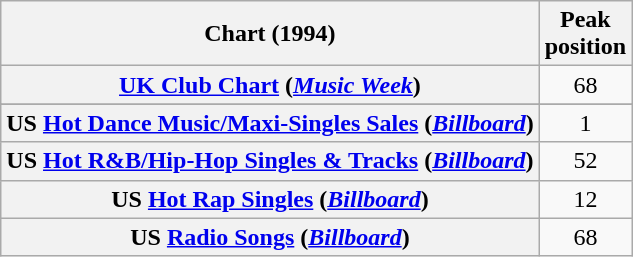<table Class="wikitable sortable plainrowheaders">
<tr>
<th scope="col">Chart (1994)</th>
<th scope="col">Peak<br>position</th>
</tr>
<tr>
<th scope="row"><a href='#'>UK Club Chart</a> (<em><a href='#'>Music Week</a></em>)</th>
<td align=center>68</td>
</tr>
<tr>
</tr>
<tr>
<th scope="row">US <a href='#'>Hot Dance Music/Maxi-Singles Sales</a> (<em><a href='#'>Billboard</a></em>)</th>
<td align=center>1</td>
</tr>
<tr>
<th scope="row">US <a href='#'>Hot R&B/Hip-Hop Singles & Tracks</a> (<em><a href='#'>Billboard</a></em>)</th>
<td align=center>52</td>
</tr>
<tr>
<th scope="row">US <a href='#'>Hot Rap Singles</a> (<em><a href='#'>Billboard</a></em>)</th>
<td align=center>12</td>
</tr>
<tr>
<th scope="row">US <a href='#'>Radio Songs</a> (<em><a href='#'>Billboard</a></em>)</th>
<td align=center>68</td>
</tr>
</table>
